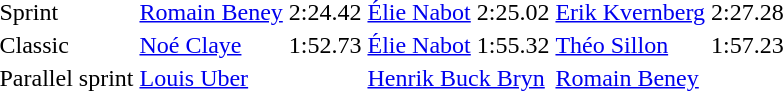<table>
<tr>
<td>Sprint</td>
<td> <a href='#'>Romain Beney</a></td>
<td>2:24.42</td>
<td> <a href='#'>Élie Nabot</a></td>
<td>2:25.02</td>
<td> <a href='#'>Erik Kvernberg</a></td>
<td>2:27.28</td>
</tr>
<tr>
<td>Classic</td>
<td> <a href='#'>Noé Claye</a></td>
<td>1:52.73</td>
<td> <a href='#'>Élie Nabot</a></td>
<td>1:55.32</td>
<td> <a href='#'>Théo Sillon</a></td>
<td>1:57.23</td>
</tr>
<tr>
<td>Parallel sprint</td>
<td colspan="2"> <a href='#'>Louis Uber</a></td>
<td colspan="2"> <a href='#'>Henrik Buck Bryn</a></td>
<td colspan="2"> <a href='#'>Romain Beney</a></td>
</tr>
</table>
